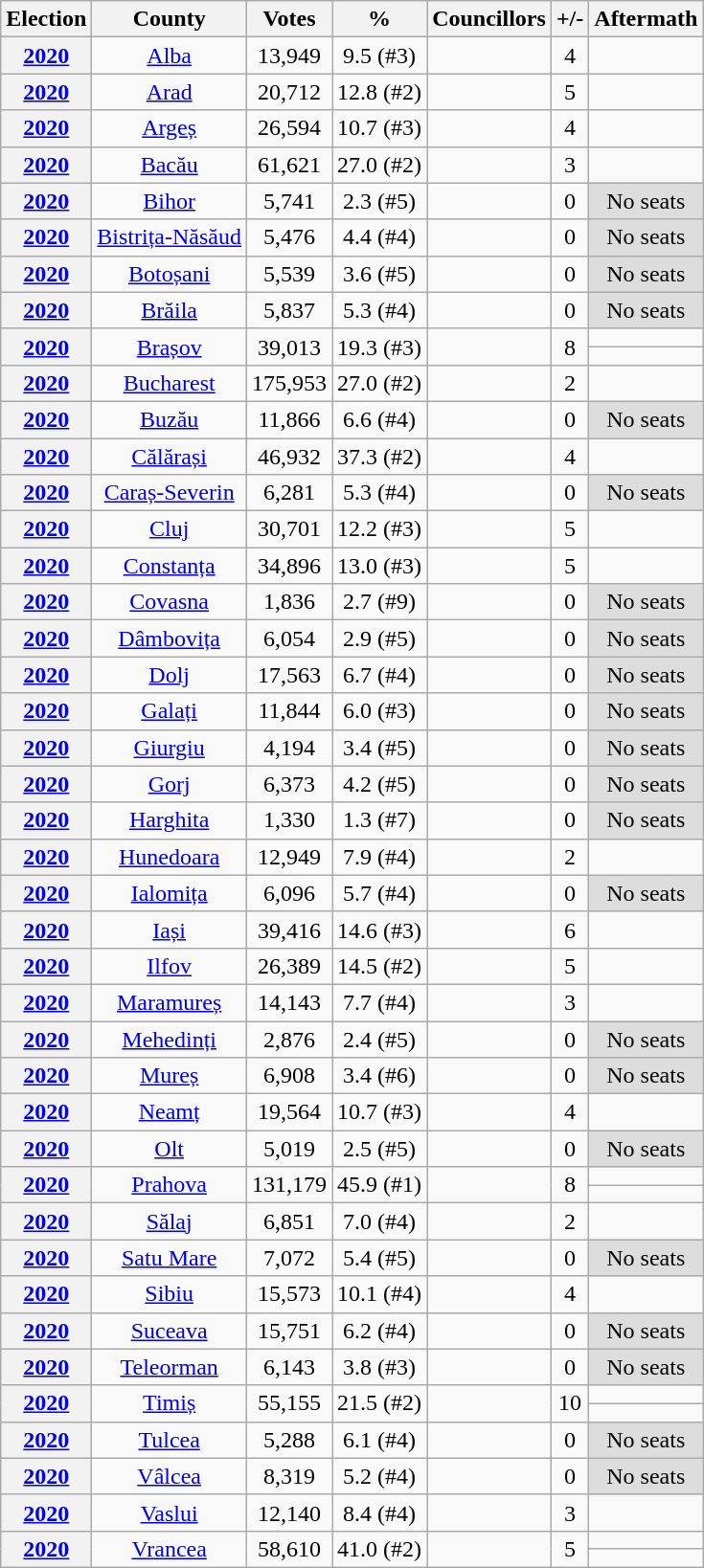<table class="wikitable collapsible collapsed"  style="text-align:center;">
<tr>
<th>Election</th>
<th>County</th>
<th>Votes</th>
<th>%</th>
<th>Councillors</th>
<th>+/-</th>
<th>Aftermath</th>
</tr>
<tr>
<th><a href='#'>2020</a></th>
<td><a href='#'>Alba</a></td>
<td>13,949</td>
<td>9.5 (#3)</td>
<td></td>
<td> 4</td>
<td></td>
</tr>
<tr>
<th><a href='#'>2020</a></th>
<td><a href='#'>Arad</a></td>
<td>20,712</td>
<td>12.8 (#2)</td>
<td></td>
<td> 5</td>
<td></td>
</tr>
<tr>
<th><a href='#'>2020</a></th>
<td><a href='#'>Argeș</a></td>
<td>26,594</td>
<td>10.7 (#3)</td>
<td></td>
<td> 4</td>
<td></td>
</tr>
<tr>
<th><a href='#'>2020</a></th>
<td><a href='#'>Bacău</a></td>
<td>61,621</td>
<td>27.0 (#2)</td>
<td></td>
<td> 3</td>
<td></td>
</tr>
<tr>
<th><a href='#'>2020</a></th>
<td><a href='#'>Bihor</a></td>
<td>5,741</td>
<td>2.3 (#5)</td>
<td></td>
<td> 0</td>
<td align=center style="background:#ddd;">No seats</td>
</tr>
<tr>
<th><a href='#'>2020</a></th>
<td><a href='#'>Bistrița-Năsăud</a></td>
<td>5,476</td>
<td>4.4 (#4)</td>
<td></td>
<td> 0</td>
<td align=center style="background:#ddd;">No seats</td>
</tr>
<tr>
<th><a href='#'>2020</a></th>
<td><a href='#'>Botoșani</a></td>
<td>5,539</td>
<td>3.6 (#5)</td>
<td></td>
<td> 0</td>
<td align=center style="background:#ddd;">No seats</td>
</tr>
<tr>
<th><a href='#'>2020</a></th>
<td><a href='#'>Brăila</a></td>
<td>5,837</td>
<td>5.3 (#4)</td>
<td></td>
<td> 0</td>
<td align=center style="background:#ddd;">No seats</td>
</tr>
<tr>
<th rowspan="2"><a href='#'>2020</a></th>
<td rowspan="2"><a href='#'>Brașov</a></td>
<td rowspan="2">39,013</td>
<td rowspan="2">19.3 (#3)</td>
<td rowspan="2"></td>
<td rowspan="2"> 8</td>
<td></td>
</tr>
<tr>
<td></td>
</tr>
<tr>
<th><a href='#'>2020</a></th>
<td><a href='#'>Bucharest</a></td>
<td>175,953</td>
<td>27.0 (#2)</td>
<td></td>
<td> 2</td>
<td></td>
</tr>
<tr>
<th><a href='#'>2020</a></th>
<td><a href='#'>Buzău</a></td>
<td>11,866</td>
<td>6.6 (#4)</td>
<td></td>
<td> 0</td>
<td align=center style="background:#ddd;">No seats</td>
</tr>
<tr>
<th><a href='#'>2020</a></th>
<td><a href='#'>Călărași</a></td>
<td>46,932</td>
<td>37.3 (#2)</td>
<td></td>
<td> 4</td>
<td></td>
</tr>
<tr>
<th><a href='#'>2020</a></th>
<td><a href='#'>Caraș-Severin</a></td>
<td>6,281</td>
<td>5.3 (#4)</td>
<td></td>
<td> 0</td>
<td align=center style="background:#ddd;">No seats</td>
</tr>
<tr>
<th><a href='#'>2020</a></th>
<td><a href='#'>Cluj</a></td>
<td>30,701</td>
<td>12.2 (#3)</td>
<td></td>
<td> 5</td>
<td></td>
</tr>
<tr>
<th><a href='#'>2020</a></th>
<td><a href='#'>Constanța</a></td>
<td>34,896</td>
<td>13.0 (#3)</td>
<td></td>
<td> 5</td>
<td></td>
</tr>
<tr>
<th><a href='#'>2020</a></th>
<td><a href='#'>Covasna</a></td>
<td>1,836</td>
<td>2.7 (#9)</td>
<td></td>
<td> 0</td>
<td align=center style="background:#ddd;">No seats</td>
</tr>
<tr>
<th><a href='#'>2020</a></th>
<td><a href='#'>Dâmbovița</a></td>
<td>6,054</td>
<td>2.9 (#5)</td>
<td></td>
<td> 0</td>
<td align=center style="background:#ddd;">No seats</td>
</tr>
<tr>
<th><a href='#'>2020</a></th>
<td><a href='#'>Dolj</a></td>
<td>17,563</td>
<td>6.7 (#4)</td>
<td></td>
<td> 0</td>
<td align=center style="background:#ddd;">No seats</td>
</tr>
<tr>
<th><a href='#'>2020</a></th>
<td><a href='#'>Galați</a></td>
<td>11,844</td>
<td>6.0 (#3)</td>
<td></td>
<td> 0</td>
<td align=center style="background:#ddd;">No seats</td>
</tr>
<tr>
<th><a href='#'>2020</a></th>
<td><a href='#'>Giurgiu</a></td>
<td>4,194</td>
<td>3.4 (#5)</td>
<td></td>
<td> 0</td>
<td align=center style="background:#ddd;">No seats</td>
</tr>
<tr>
<th><a href='#'>2020</a></th>
<td><a href='#'>Gorj</a></td>
<td>6,373</td>
<td>4.2 (#5)</td>
<td></td>
<td> 0</td>
<td align=center style="background:#ddd;">No seats</td>
</tr>
<tr>
<th><a href='#'>2020</a></th>
<td><a href='#'>Harghita</a></td>
<td>1,330</td>
<td>1.3 (#7)</td>
<td></td>
<td> 0</td>
<td align=center style="background:#ddd;">No seats</td>
</tr>
<tr>
<th><a href='#'>2020</a></th>
<td><a href='#'>Hunedoara</a></td>
<td>12,949</td>
<td>7.9 (#4)</td>
<td></td>
<td> 2</td>
<td></td>
</tr>
<tr>
<th><a href='#'>2020</a></th>
<td><a href='#'>Ialomița</a></td>
<td>6,096</td>
<td>5.7 (#4)</td>
<td></td>
<td> 0</td>
<td align=center style="background:#ddd;">No seats</td>
</tr>
<tr>
<th><a href='#'>2020</a></th>
<td><a href='#'>Iași</a></td>
<td>39,416</td>
<td>14.6 (#3)</td>
<td></td>
<td> 6</td>
<td></td>
</tr>
<tr>
<th><a href='#'>2020</a></th>
<td><a href='#'>Ilfov</a></td>
<td>26,389</td>
<td>14.5 (#2)</td>
<td></td>
<td> 5</td>
<td></td>
</tr>
<tr>
<th><a href='#'>2020</a></th>
<td><a href='#'>Maramureș</a></td>
<td>14,143</td>
<td>7.7 (#4)</td>
<td></td>
<td> 3</td>
<td></td>
</tr>
<tr>
<th><a href='#'>2020</a></th>
<td><a href='#'>Mehedinți</a></td>
<td>2,876</td>
<td>2.4 (#5)</td>
<td></td>
<td> 0</td>
<td align=center style="background:#ddd;">No seats</td>
</tr>
<tr>
<th><a href='#'>2020</a></th>
<td><a href='#'>Mureș</a></td>
<td>6,908</td>
<td>3.4 (#6)</td>
<td></td>
<td> 0</td>
<td align=center style="background:#ddd;">No seats</td>
</tr>
<tr>
<th><a href='#'>2020</a></th>
<td><a href='#'>Neamț</a></td>
<td>19,564</td>
<td>10.7 (#3)</td>
<td></td>
<td> 4</td>
<td></td>
</tr>
<tr>
<th><a href='#'>2020</a></th>
<td><a href='#'>Olt</a></td>
<td>5,019</td>
<td>2.5 (#5)</td>
<td></td>
<td> 0</td>
<td align=center style="background:#ddd;">No seats</td>
</tr>
<tr>
<th rowspan="2"><a href='#'>2020</a></th>
<td rowspan="2"><a href='#'>Prahova</a></td>
<td rowspan="2">131,179</td>
<td rowspan="2">45.9 (#1)</td>
<td rowspan="2"></td>
<td rowspan="2">8</td>
<td></td>
</tr>
<tr>
<td></td>
</tr>
<tr>
<th><a href='#'>2020</a></th>
<td><a href='#'>Sălaj</a></td>
<td>6,851</td>
<td>7.0 (#4)</td>
<td></td>
<td> 2</td>
<td></td>
</tr>
<tr>
<th><a href='#'>2020</a></th>
<td><a href='#'>Satu Mare</a></td>
<td>7,072</td>
<td>5.4 (#5)</td>
<td></td>
<td> 0</td>
<td align=center style="background:#ddd;">No seats</td>
</tr>
<tr>
<th><a href='#'>2020</a></th>
<td><a href='#'>Sibiu</a></td>
<td>15,573</td>
<td>10.1 (#4)</td>
<td></td>
<td> 4</td>
<td></td>
</tr>
<tr>
<th><a href='#'>2020</a></th>
<td><a href='#'>Suceava</a></td>
<td>15,751</td>
<td>6.2 (#4)</td>
<td></td>
<td> 0</td>
<td align=center style="background:#ddd;">No seats</td>
</tr>
<tr>
<th><a href='#'>2020</a></th>
<td><a href='#'>Teleorman</a></td>
<td>6,143</td>
<td>3.8 (#3)</td>
<td></td>
<td> 0</td>
<td align=center style="background:#ddd;">No seats</td>
</tr>
<tr>
<th rowspan="2"><a href='#'>2020</a></th>
<td rowspan="2"><a href='#'>Timiș</a></td>
<td rowspan="2">55,155</td>
<td rowspan="2">21.5 (#2)</td>
<td rowspan="2"></td>
<td rowspan="2"> 10</td>
<td></td>
</tr>
<tr>
<td></td>
</tr>
<tr>
<th><a href='#'>2020</a></th>
<td><a href='#'>Tulcea</a></td>
<td>5,288</td>
<td>6.1 (#4)</td>
<td></td>
<td> 0</td>
<td align=center style="background:#ddd;">No seats</td>
</tr>
<tr>
<th><a href='#'>2020</a></th>
<td><a href='#'>Vâlcea</a></td>
<td>8,319</td>
<td>5.2 (#4)</td>
<td></td>
<td> 0</td>
<td align=center style="background:#ddd;">No seats</td>
</tr>
<tr>
<th><a href='#'>2020</a></th>
<td><a href='#'>Vaslui</a></td>
<td>12,140</td>
<td>8.4 (#4)</td>
<td></td>
<td> 3</td>
<td></td>
</tr>
<tr>
<th rowspan="2"><a href='#'>2020</a></th>
<td rowspan="2"><a href='#'>Vrancea</a></td>
<td rowspan="2">58,610</td>
<td rowspan="2">41.0 (#2)</td>
<td rowspan="2"></td>
<td rowspan="2">5</td>
<td></td>
</tr>
<tr>
<td></td>
</tr>
</table>
